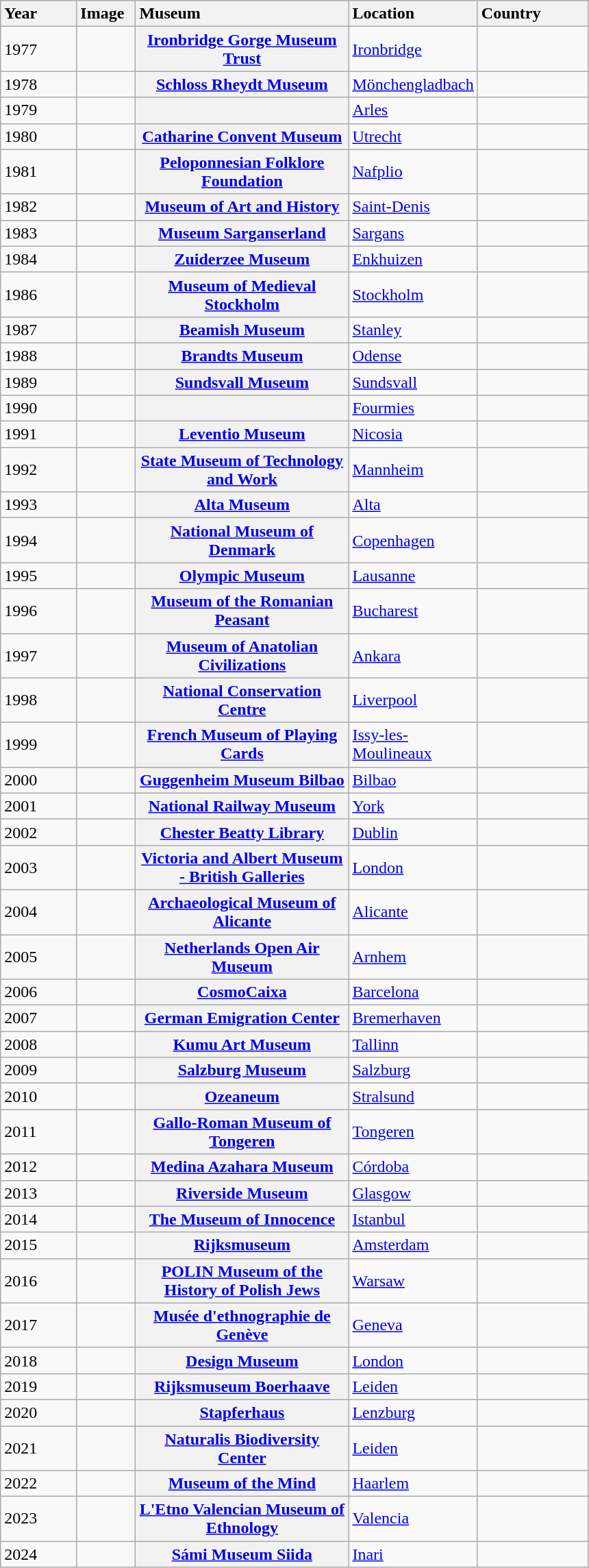<table class="wikitable sortable plainrowheaders" style="font-size">
<tr>
<th style="text-align:left ; width:50pt" ; scope="col" width=>Year</th>
<th style="text-align:left ; width:50px" ; scope="col" width=>Image</th>
<th style="text-align:left ; width:200px" ; scope="col">Museum</th>
<th style="text-align:left ; width:100px" ; scope="col" width=>Location</th>
<th style="text-align:left ; width:100px" ; scope="col" width=>Country</th>
</tr>
<tr>
<td align=left>1977</td>
<td></td>
<th scope="row"><a href='#'>Ironbridge Gorge Museum Trust</a></th>
<td><a href='#'>Ironbridge</a></td>
<td></td>
</tr>
<tr>
<td align=left>1978</td>
<td></td>
<th scope="row"><a href='#'>Schloss Rheydt Museum</a></th>
<td><a href='#'>Mönchengladbach</a></td>
<td></td>
</tr>
<tr>
<td align=left>1979</td>
<td></td>
<th scope="row"></th>
<td><a href='#'>Arles</a></td>
<td></td>
</tr>
<tr>
<td align=left>1980</td>
<td></td>
<th scope="row"><a href='#'>Catharine Convent Museum</a></th>
<td><a href='#'>Utrecht</a></td>
<td></td>
</tr>
<tr>
<td align=left>1981</td>
<td></td>
<th scope="row"><a href='#'>Peloponnesian Folklore Foundation</a></th>
<td><a href='#'>Nafplio</a></td>
<td></td>
</tr>
<tr>
<td align=left>1982</td>
<td></td>
<th scope="row"><a href='#'>Museum of Art and History</a></th>
<td><a href='#'>Saint-Denis</a></td>
<td></td>
</tr>
<tr>
<td align=left>1983</td>
<td></td>
<th scope="row"><a href='#'>Museum Sarganserland</a></th>
<td><a href='#'>Sargans</a></td>
<td></td>
</tr>
<tr>
<td align=left>1984</td>
<td></td>
<th scope="row"><a href='#'>Zuiderzee Museum</a></th>
<td><a href='#'>Enkhuizen</a></td>
<td></td>
</tr>
<tr>
<td align=left>1986</td>
<td></td>
<th scope="row"><a href='#'>Museum of Medieval Stockholm</a></th>
<td><a href='#'>Stockholm</a></td>
<td></td>
</tr>
<tr>
<td align=left>1987</td>
<td></td>
<th scope="row"><a href='#'>Beamish Museum</a></th>
<td><a href='#'>Stanley</a></td>
<td></td>
</tr>
<tr>
<td align=left>1988</td>
<td></td>
<th scope="row"><a href='#'>Brandts Museum</a></th>
<td><a href='#'>Odense</a></td>
<td></td>
</tr>
<tr>
<td align=left>1989</td>
<td></td>
<th scope="row"><a href='#'>Sundsvall Museum</a></th>
<td><a href='#'>Sundsvall</a></td>
<td></td>
</tr>
<tr>
<td align=left>1990</td>
<td></td>
<th scope="row"></th>
<td><a href='#'>Fourmies</a></td>
<td></td>
</tr>
<tr>
<td align=left>1991</td>
<td></td>
<th scope="row"><a href='#'>Leventio Museum</a></th>
<td><a href='#'>Nicosia</a></td>
<td></td>
</tr>
<tr>
<td align=left>1992</td>
<td></td>
<th scope="row"><a href='#'>State Museum of Technology and Work</a></th>
<td><a href='#'>Mannheim</a></td>
<td></td>
</tr>
<tr>
<td align=left>1993</td>
<td></td>
<th scope="row"><a href='#'>Alta Museum</a></th>
<td><a href='#'>Alta</a></td>
<td></td>
</tr>
<tr>
<td align=left>1994</td>
<td></td>
<th scope="row"><a href='#'>National Museum of Denmark</a></th>
<td><a href='#'>Copenhagen</a></td>
<td></td>
</tr>
<tr>
<td align=left>1995</td>
<td></td>
<th scope="row"><a href='#'>Olympic Museum</a></th>
<td><a href='#'>Lausanne</a></td>
<td></td>
</tr>
<tr>
<td align=left>1996</td>
<td></td>
<th scope="row"><a href='#'>Museum of the Romanian Peasant</a></th>
<td><a href='#'>Bucharest</a></td>
<td></td>
</tr>
<tr>
<td align=left>1997</td>
<td></td>
<th scope="row"><a href='#'>Museum of Anatolian Civilizations</a></th>
<td><a href='#'>Ankara</a></td>
<td></td>
</tr>
<tr>
<td align=left>1998</td>
<td></td>
<th scope="row"><a href='#'>National Conservation Centre</a></th>
<td><a href='#'>Liverpool</a></td>
<td></td>
</tr>
<tr>
<td align=left>1999</td>
<td></td>
<th scope="row"><a href='#'>French Museum of Playing Cards</a></th>
<td><a href='#'>Issy-les-Moulineaux</a></td>
<td></td>
</tr>
<tr>
<td align=left>2000</td>
<td></td>
<th scope="row"><a href='#'>Guggenheim Museum Bilbao</a></th>
<td><a href='#'>Bilbao</a></td>
<td></td>
</tr>
<tr>
<td align=left>2001</td>
<td></td>
<th scope="row"><a href='#'>National Railway Museum</a></th>
<td><a href='#'>York</a></td>
<td></td>
</tr>
<tr>
<td align=left>2002</td>
<td></td>
<th scope="row"><a href='#'>Chester Beatty Library</a></th>
<td><a href='#'>Dublin</a></td>
<td></td>
</tr>
<tr>
<td align=left>2003</td>
<td></td>
<th scope="row"><a href='#'>Victoria and Albert Museum - British Galleries</a></th>
<td><a href='#'>London</a></td>
<td></td>
</tr>
<tr>
<td align=left>2004</td>
<td></td>
<th scope="row"><a href='#'>Archaeological Museum of Alicante</a></th>
<td><a href='#'>Alicante</a></td>
<td></td>
</tr>
<tr>
<td align=left>2005</td>
<td></td>
<th scope="row"><a href='#'>Netherlands Open Air Museum</a></th>
<td><a href='#'>Arnhem</a></td>
<td></td>
</tr>
<tr>
<td align=left>2006</td>
<td></td>
<th scope="row"><a href='#'>CosmoCaixa</a></th>
<td><a href='#'>Barcelona</a></td>
<td></td>
</tr>
<tr>
<td align=left>2007</td>
<td></td>
<th scope="row"><a href='#'>German Emigration Center</a></th>
<td><a href='#'>Bremerhaven</a></td>
<td></td>
</tr>
<tr>
<td align=left>2008</td>
<td></td>
<th scope="row"><a href='#'>Kumu Art Museum</a></th>
<td><a href='#'>Tallinn</a></td>
<td></td>
</tr>
<tr>
<td align=left>2009</td>
<td></td>
<th scope="row"><a href='#'>Salzburg Museum</a></th>
<td><a href='#'>Salzburg</a></td>
<td></td>
</tr>
<tr>
<td align=left>2010</td>
<td></td>
<th scope="row"><a href='#'>Ozeaneum</a></th>
<td><a href='#'>Stralsund</a></td>
<td></td>
</tr>
<tr>
<td align=left>2011</td>
<td></td>
<th scope="row"><a href='#'>Gallo-Roman Museum of Tongeren</a></th>
<td><a href='#'>Tongeren</a></td>
<td></td>
</tr>
<tr>
<td align=left>2012</td>
<td></td>
<th scope="row"><a href='#'>Medina Azahara Museum</a></th>
<td><a href='#'>Córdoba</a></td>
<td></td>
</tr>
<tr>
<td align=left>2013</td>
<td></td>
<th scope="row"><a href='#'>Riverside Museum</a></th>
<td><a href='#'>Glasgow</a></td>
<td></td>
</tr>
<tr>
<td align=left>2014</td>
<td></td>
<th scope="row"><a href='#'>The Museum of Innocence</a></th>
<td><a href='#'>Istanbul</a></td>
<td></td>
</tr>
<tr>
<td align=left>2015</td>
<td></td>
<th scope="row"><a href='#'>Rijksmuseum</a></th>
<td><a href='#'>Amsterdam</a></td>
<td></td>
</tr>
<tr>
<td align=left>2016</td>
<td></td>
<th scope="row"><a href='#'>POLIN Museum of the History of Polish Jews</a></th>
<td><a href='#'>Warsaw</a></td>
<td></td>
</tr>
<tr>
<td align=left>2017</td>
<td></td>
<th scope="row"><a href='#'>Musée d'ethnographie de Genève</a></th>
<td><a href='#'>Geneva</a></td>
<td></td>
</tr>
<tr>
<td align=left>2018</td>
<td></td>
<th scope="row"><a href='#'>Design Museum</a></th>
<td><a href='#'>London</a></td>
<td></td>
</tr>
<tr>
<td align=left>2019</td>
<td></td>
<th scope="row"><a href='#'>Rijksmuseum Boerhaave</a></th>
<td><a href='#'>Leiden</a></td>
<td></td>
</tr>
<tr>
<td align=left>2020</td>
<td></td>
<th scope="row"><a href='#'>Stapferhaus</a></th>
<td><a href='#'>Lenzburg</a></td>
<td></td>
</tr>
<tr>
<td align=left>2021</td>
<td></td>
<th scope="row"><a href='#'>Naturalis Biodiversity Center</a></th>
<td><a href='#'>Leiden</a></td>
<td></td>
</tr>
<tr>
<td align=left>2022</td>
<td></td>
<th scope="row"><a href='#'>Museum of the Mind</a></th>
<td><a href='#'>Haarlem</a></td>
<td></td>
</tr>
<tr>
<td align=left>2023</td>
<td></td>
<th scope="row"><a href='#'>L'Etno Valencian Museum of Ethnology</a></th>
<td><a href='#'>Valencia</a></td>
<td></td>
</tr>
<tr>
<td align=left>2024</td>
<td></td>
<th scope="row"><a href='#'>Sámi Museum Siida</a></th>
<td><a href='#'>Inari</a></td>
<td></td>
</tr>
</table>
